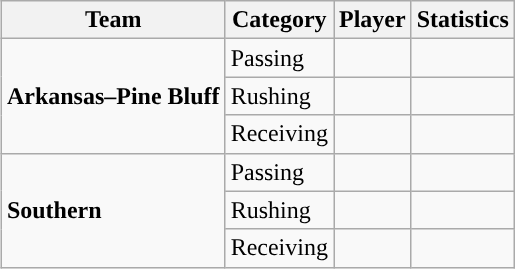<table class="wikitable" style="float: right;">
<tr>
<th>Team</th>
<th>Category</th>
<th>Player</th>
<th>Statistics</th>
</tr>
<tr>
<td rowspan=3><strong>Arkansas–Pine Bluff</strong></td>
<td>Passing</td>
<td></td>
<td></td>
</tr>
<tr>
<td>Rushing</td>
<td></td>
<td></td>
</tr>
<tr>
<td>Receiving</td>
<td></td>
<td></td>
</tr>
<tr>
<td rowspan=3><strong>Southern</strong></td>
<td>Passing</td>
<td></td>
<td></td>
</tr>
<tr>
<td>Rushing</td>
<td></td>
<td></td>
</tr>
<tr>
<td>Receiving</td>
<td></td>
<td></td>
</tr>
</table>
